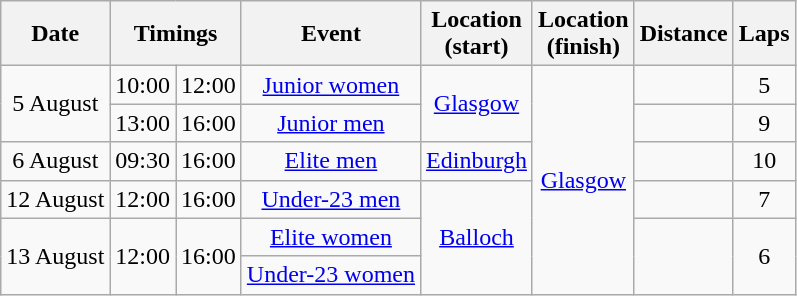<table class="wikitable" style="text-align: center">
<tr>
<th>Date</th>
<th colspan=2>Timings</th>
<th>Event</th>
<th>Location<br>(start)</th>
<th>Location<br>(finish)</th>
<th>Distance</th>
<th>Laps</th>
</tr>
<tr>
<td rowspan=2>5 August</td>
<td>10:00</td>
<td>12:00</td>
<td><a href='#'>Junior women</a></td>
<td rowspan=2><a href='#'>Glasgow</a></td>
<td rowspan=6><a href='#'>Glasgow</a></td>
<td></td>
<td>5</td>
</tr>
<tr>
<td>13:00</td>
<td>16:00</td>
<td><a href='#'>Junior men</a></td>
<td></td>
<td>9</td>
</tr>
<tr>
<td>6 August</td>
<td>09:30</td>
<td>16:00</td>
<td><a href='#'>Elite men</a></td>
<td><a href='#'>Edinburgh</a></td>
<td></td>
<td>10</td>
</tr>
<tr>
<td>12 August</td>
<td>12:00</td>
<td>16:00</td>
<td><a href='#'>Under-23 men</a></td>
<td rowspan=3><a href='#'>Balloch</a></td>
<td></td>
<td>7</td>
</tr>
<tr>
<td rowspan=2>13 August</td>
<td rowspan=2>12:00</td>
<td rowspan=2>16:00</td>
<td><a href='#'>Elite women</a></td>
<td rowspan=2></td>
<td rowspan=2>6</td>
</tr>
<tr>
<td><a href='#'>Under-23 women</a></td>
</tr>
</table>
